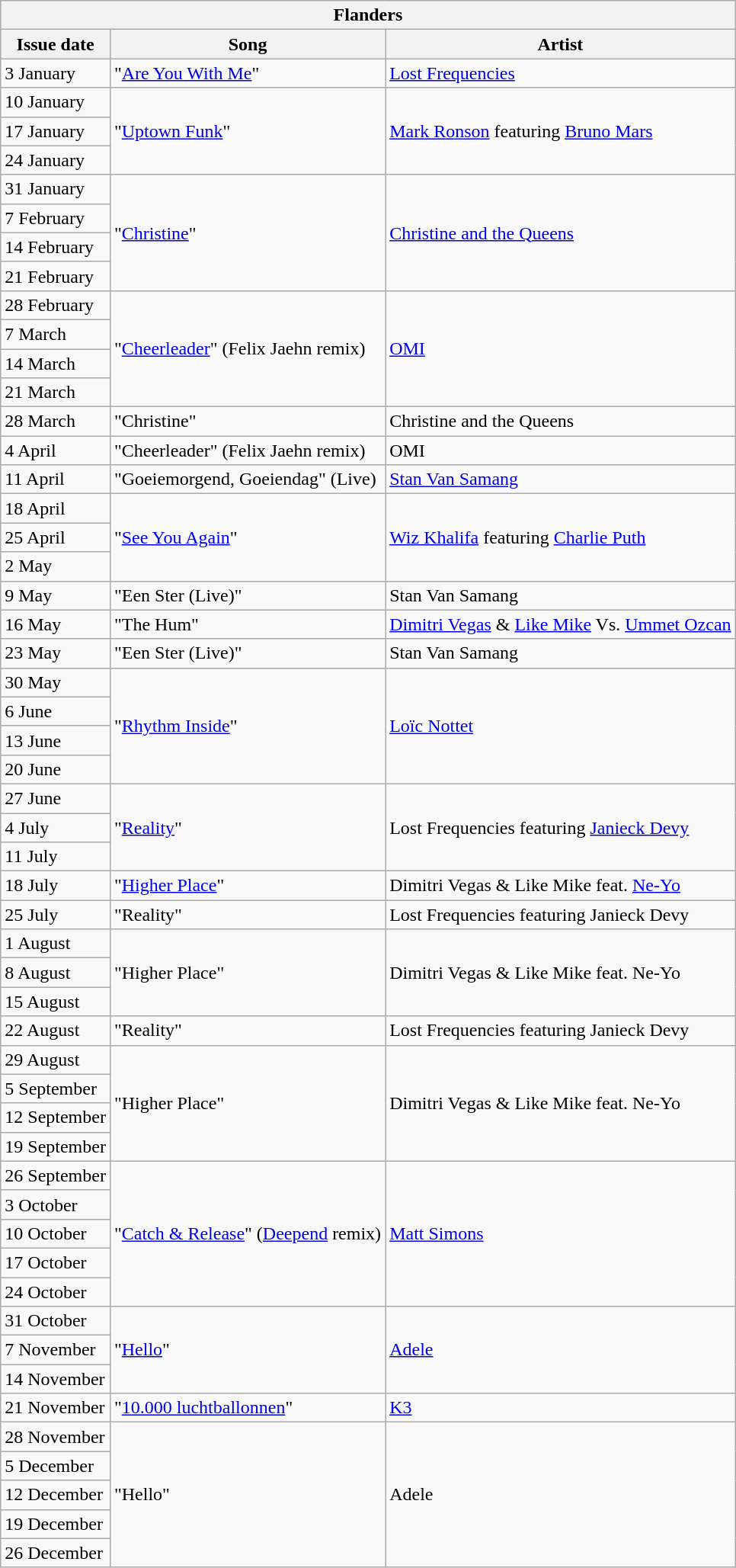<table class="wikitable">
<tr>
<th colspan="4">Flanders</th>
</tr>
<tr>
<th>Issue date</th>
<th>Song</th>
<th>Artist</th>
</tr>
<tr>
<td>3 January</td>
<td>"<a href='#'>Are You With Me</a>"</td>
<td><a href='#'>Lost Frequencies</a></td>
</tr>
<tr>
<td>10 January</td>
<td rowspan="3">"<a href='#'>Uptown Funk</a>"</td>
<td rowspan="3"><a href='#'>Mark Ronson</a> featuring <a href='#'>Bruno Mars</a></td>
</tr>
<tr>
<td>17 January</td>
</tr>
<tr>
<td>24 January</td>
</tr>
<tr>
<td>31 January</td>
<td rowspan="4">"<a href='#'>Christine</a>"</td>
<td rowspan="4"><a href='#'>Christine and the Queens</a></td>
</tr>
<tr>
<td>7 February</td>
</tr>
<tr>
<td>14 February</td>
</tr>
<tr>
<td>21 February</td>
</tr>
<tr>
<td>28 February</td>
<td rowspan="4">"<a href='#'>Cheerleader</a>" (Felix Jaehn remix)</td>
<td rowspan="4"><a href='#'>OMI</a></td>
</tr>
<tr>
<td>7 March</td>
</tr>
<tr>
<td>14 March</td>
</tr>
<tr>
<td>21 March</td>
</tr>
<tr>
<td>28 March</td>
<td>"Christine"</td>
<td>Christine and the Queens</td>
</tr>
<tr>
<td>4 April</td>
<td>"Cheerleader" (Felix Jaehn remix)</td>
<td>OMI</td>
</tr>
<tr>
<td>11 April</td>
<td>"Goeiemorgend, Goeiendag" (Live)</td>
<td><a href='#'>Stan Van Samang</a></td>
</tr>
<tr>
<td>18 April</td>
<td rowspan="3">"<a href='#'>See You Again</a>"</td>
<td rowspan="3"><a href='#'>Wiz Khalifa</a> featuring <a href='#'>Charlie Puth</a></td>
</tr>
<tr>
<td>25 April</td>
</tr>
<tr>
<td>2 May</td>
</tr>
<tr>
<td>9 May</td>
<td>"Een Ster (Live)"</td>
<td>Stan Van Samang</td>
</tr>
<tr>
<td>16 May</td>
<td>"The Hum"</td>
<td><a href='#'>Dimitri Vegas</a> & <a href='#'>Like Mike</a> Vs. <a href='#'>Ummet Ozcan</a></td>
</tr>
<tr>
<td>23 May</td>
<td>"Een Ster (Live)"</td>
<td>Stan Van Samang</td>
</tr>
<tr>
<td>30 May</td>
<td rowspan="4">"<a href='#'>Rhythm Inside</a>"</td>
<td rowspan="4"><a href='#'>Loïc Nottet</a></td>
</tr>
<tr>
<td>6 June</td>
</tr>
<tr>
<td>13 June</td>
</tr>
<tr>
<td>20 June</td>
</tr>
<tr>
<td>27 June</td>
<td rowspan="3">"<a href='#'>Reality</a>"</td>
<td rowspan="3">Lost Frequencies featuring <a href='#'>Janieck Devy</a></td>
</tr>
<tr>
<td>4 July</td>
</tr>
<tr>
<td>11 July</td>
</tr>
<tr>
<td>18 July</td>
<td>"<a href='#'>Higher Place</a>"</td>
<td>Dimitri Vegas & Like Mike feat. <a href='#'>Ne-Yo</a></td>
</tr>
<tr>
<td>25 July</td>
<td>"Reality"</td>
<td>Lost Frequencies featuring Janieck Devy</td>
</tr>
<tr>
<td>1 August</td>
<td rowspan="3">"Higher Place"</td>
<td rowspan="3">Dimitri Vegas & Like Mike feat. Ne-Yo</td>
</tr>
<tr>
<td>8 August</td>
</tr>
<tr>
<td>15 August</td>
</tr>
<tr>
<td>22 August</td>
<td>"Reality"</td>
<td>Lost Frequencies featuring Janieck Devy</td>
</tr>
<tr>
<td>29 August</td>
<td rowspan="4">"Higher Place"</td>
<td rowspan="4">Dimitri Vegas & Like Mike feat. Ne-Yo</td>
</tr>
<tr>
<td>5 September</td>
</tr>
<tr>
<td>12 September</td>
</tr>
<tr>
<td>19 September</td>
</tr>
<tr>
<td>26 September</td>
<td rowspan="5">"<a href='#'>Catch & Release</a>" (<a href='#'>Deepend</a> remix)</td>
<td rowspan="5"><a href='#'>Matt Simons</a></td>
</tr>
<tr>
<td>3 October</td>
</tr>
<tr>
<td>10 October</td>
</tr>
<tr>
<td>17 October</td>
</tr>
<tr>
<td>24 October</td>
</tr>
<tr>
<td>31 October</td>
<td rowspan="3">"<a href='#'>Hello</a>"</td>
<td rowspan="3"><a href='#'>Adele</a></td>
</tr>
<tr>
<td>7 November</td>
</tr>
<tr>
<td>14 November</td>
</tr>
<tr>
<td>21 November</td>
<td>"<a href='#'>10.000 luchtballonnen</a>"</td>
<td><a href='#'>K3</a></td>
</tr>
<tr>
<td>28 November</td>
<td rowspan="5">"Hello"</td>
<td rowspan="5">Adele</td>
</tr>
<tr>
<td>5 December</td>
</tr>
<tr>
<td>12 December</td>
</tr>
<tr>
<td>19 December</td>
</tr>
<tr>
<td>26 December</td>
</tr>
</table>
